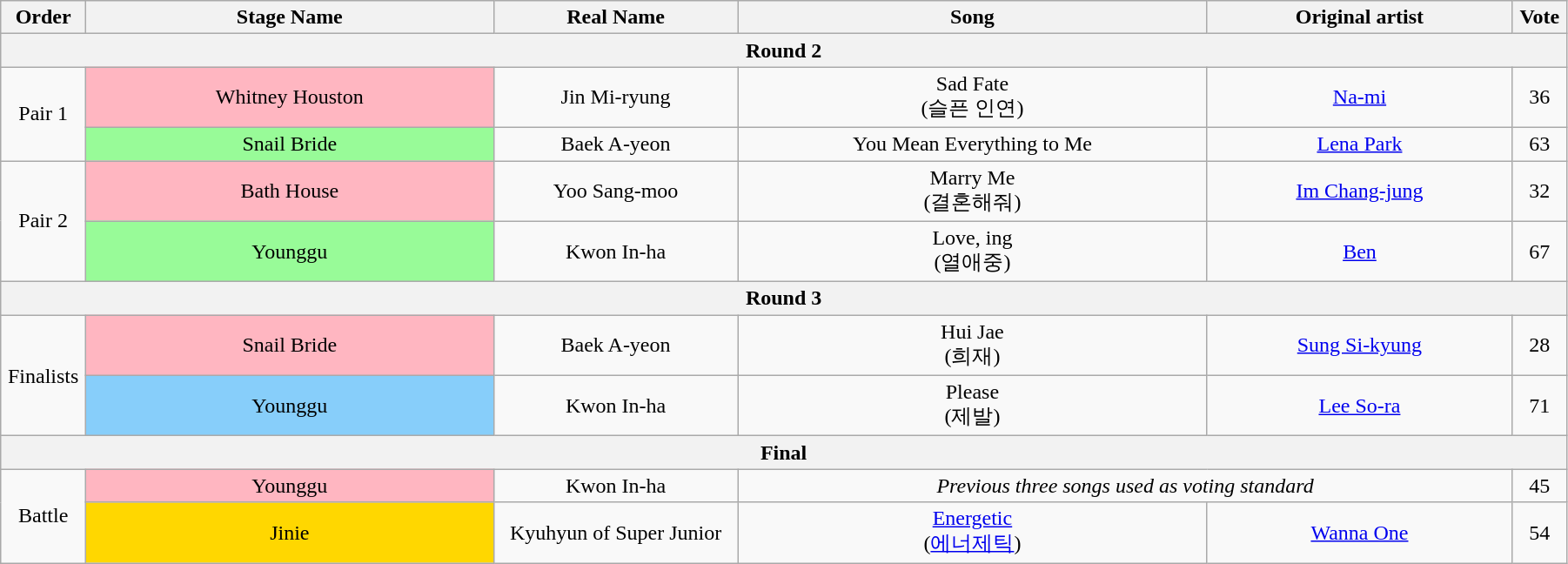<table class="wikitable" style="text-align:center; width:95%;">
<tr>
<th style="width:1%;">Order</th>
<th style="width:20%;">Stage Name</th>
<th style="width:12%;">Real Name</th>
<th style="width:23%;">Song</th>
<th style="width:15%;">Original artist</th>
<th style="width:1%;">Vote</th>
</tr>
<tr>
<th colspan=6>Round 2</th>
</tr>
<tr>
<td rowspan=2>Pair 1</td>
<td bgcolor="lightpink">Whitney Houston</td>
<td>Jin Mi-ryung</td>
<td>Sad Fate<br>(슬픈 인연)</td>
<td><a href='#'>Na-mi</a></td>
<td>36</td>
</tr>
<tr>
<td bgcolor="palegreen">Snail Bride</td>
<td>Baek A-yeon</td>
<td>You Mean Everything to Me</td>
<td><a href='#'>Lena Park</a></td>
<td>63</td>
</tr>
<tr>
<td rowspan=2>Pair 2</td>
<td bgcolor="lightpink">Bath House</td>
<td>Yoo Sang-moo</td>
<td>Marry Me<br>(결혼해줘)</td>
<td><a href='#'>Im Chang-jung</a></td>
<td>32</td>
</tr>
<tr>
<td bgcolor="palegreen">Younggu</td>
<td>Kwon In-ha</td>
<td>Love, ing<br>(열애중)</td>
<td><a href='#'>Ben</a></td>
<td>67</td>
</tr>
<tr>
<th colspan=6>Round 3</th>
</tr>
<tr>
<td rowspan=2>Finalists</td>
<td bgcolor="lightpink">Snail Bride</td>
<td>Baek A-yeon</td>
<td>Hui Jae<br>(희재)</td>
<td><a href='#'>Sung Si-kyung</a></td>
<td>28</td>
</tr>
<tr>
<td bgcolor="lightskyblue">Younggu</td>
<td>Kwon In-ha</td>
<td>Please<br>(제발)</td>
<td><a href='#'>Lee So-ra</a></td>
<td>71</td>
</tr>
<tr>
<th colspan=6>Final</th>
</tr>
<tr>
<td rowspan=2>Battle</td>
<td bgcolor="lightpink">Younggu</td>
<td>Kwon In-ha</td>
<td colspan=2><em>Previous three songs used as voting standard</em></td>
<td>45</td>
</tr>
<tr>
<td bgcolor="gold">Jinie</td>
<td>Kyuhyun of Super Junior</td>
<td><a href='#'>Energetic</a><br>(<a href='#'>에너제틱</a>)</td>
<td><a href='#'>Wanna One</a></td>
<td>54</td>
</tr>
</table>
